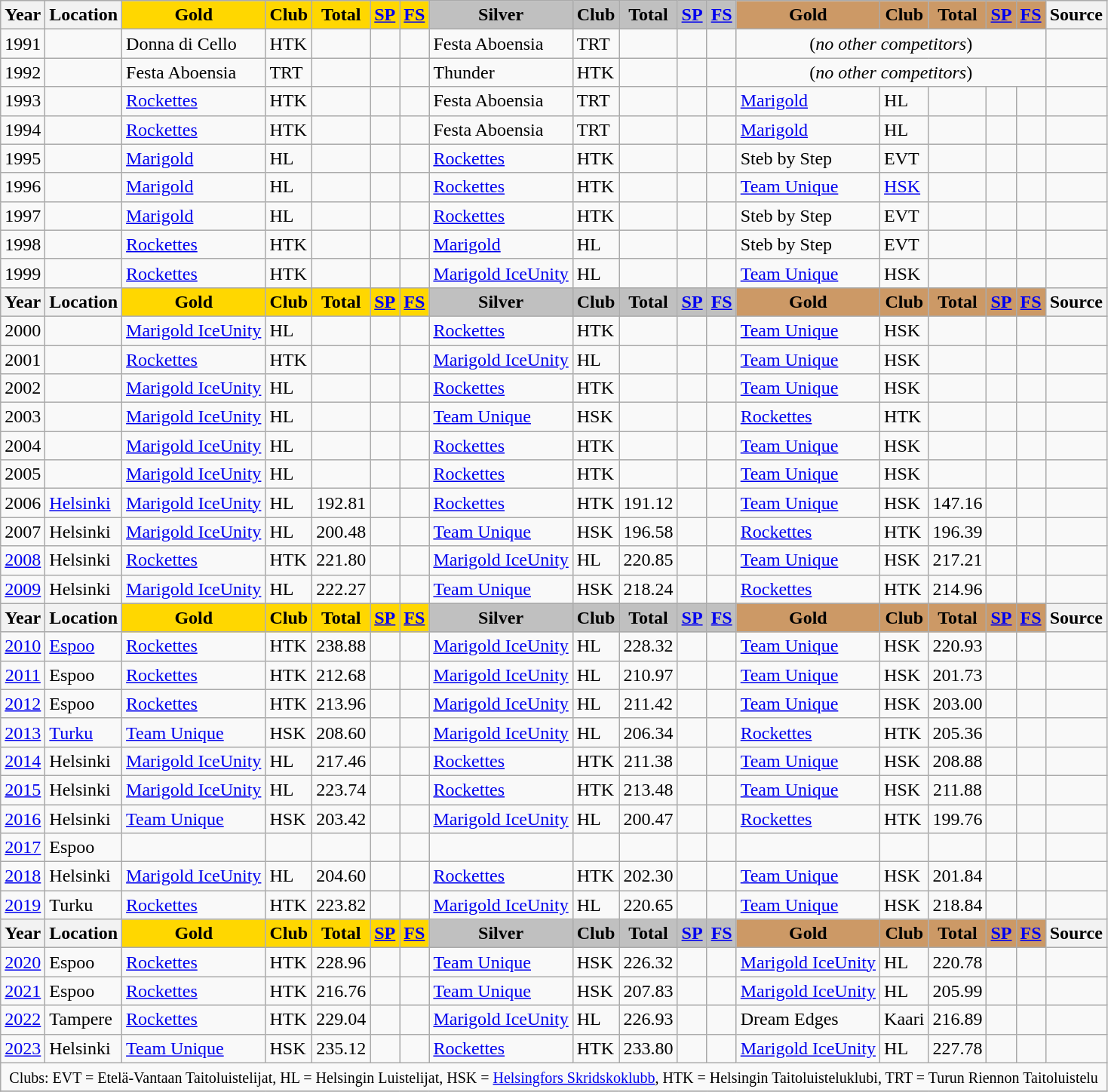<table class="wikitable sortable">
<tr>
<th align="center">Year</th>
<th align="center">Location</th>
<td align="center" bgcolor="gold"><strong>Gold</strong></td>
<td align="center" bgcolor="gold"><strong>Club</strong></td>
<td align="center" bgcolor="gold"><strong>Total</strong></td>
<td align="center" bgcolor="gold"><strong><a href='#'>SP</a></strong></td>
<td align="center" bgcolor="gold"><strong><a href='#'>FS</a></strong></td>
<td align="center" bgcolor="silver"><strong>Silver</strong></td>
<td align="center" bgcolor="silver"><strong>Club</strong></td>
<td align="center" bgcolor="silver"><strong>Total</strong></td>
<td align="center" bgcolor="silver"><strong><a href='#'>SP</a></strong></td>
<td align="center" bgcolor="silver"><strong><a href='#'>FS</a></strong></td>
<td align="center" bgcolor="cc9966"><strong>Gold</strong></td>
<td align="center" bgcolor="cc9966"><strong>Club</strong></td>
<td align="center" bgcolor="cc9966"><strong>Total</strong></td>
<td align="center" bgcolor="cc9966"><strong><a href='#'>SP</a></strong></td>
<td align="center" bgcolor="cc9966"><strong><a href='#'>FS</a></strong></td>
<th align="center">Source</th>
</tr>
<tr>
<td align="center">1991</td>
<td></td>
<td>Donna di Cello</td>
<td>HTK</td>
<td align=center></td>
<td align=center></td>
<td align=center></td>
<td>Festa Aboensia</td>
<td>TRT</td>
<td align=center></td>
<td align=center></td>
<td align=center></td>
<td colspan="5" align="center">(<em>no other competitors</em>)</td>
<td align=center></td>
</tr>
<tr>
<td align="center">1992</td>
<td></td>
<td>Festa Aboensia</td>
<td>TRT</td>
<td align=center></td>
<td align=center></td>
<td align=center></td>
<td>Thunder</td>
<td>HTK</td>
<td align=center></td>
<td align=center></td>
<td align=center></td>
<td colspan="5" align="center">(<em>no other competitors</em>)</td>
<td align=center></td>
</tr>
<tr>
<td align="center">1993</td>
<td></td>
<td><a href='#'>Rockettes</a></td>
<td>HTK</td>
<td align=center></td>
<td align=center></td>
<td align=center></td>
<td>Festa Aboensia</td>
<td>TRT</td>
<td align=center></td>
<td align=center></td>
<td align=center></td>
<td><a href='#'>Marigold</a></td>
<td>HL</td>
<td align=center></td>
<td align=center></td>
<td align=center></td>
<td align=center></td>
</tr>
<tr>
<td align="center">1994</td>
<td></td>
<td><a href='#'>Rockettes</a></td>
<td>HTK</td>
<td align=center></td>
<td align=center></td>
<td align=center></td>
<td>Festa Aboensia</td>
<td>TRT</td>
<td align=center></td>
<td align=center></td>
<td align=center></td>
<td><a href='#'>Marigold</a></td>
<td>HL</td>
<td align=center></td>
<td align=center></td>
<td align=center></td>
<td align=center></td>
</tr>
<tr>
<td align="center">1995</td>
<td></td>
<td><a href='#'>Marigold</a></td>
<td>HL</td>
<td align=center></td>
<td align=center></td>
<td align=center></td>
<td><a href='#'>Rockettes</a></td>
<td>HTK</td>
<td align=center></td>
<td align=center></td>
<td align=center></td>
<td>Steb by Step</td>
<td>EVT</td>
<td align=center></td>
<td align=center></td>
<td align=center></td>
<td align=center></td>
</tr>
<tr>
<td align="center">1996</td>
<td></td>
<td><a href='#'>Marigold</a></td>
<td>HL</td>
<td align=center></td>
<td align=center></td>
<td align=center></td>
<td><a href='#'>Rockettes</a></td>
<td>HTK</td>
<td align=center></td>
<td align=center></td>
<td align=center></td>
<td><a href='#'>Team Unique</a></td>
<td><a href='#'>HSK</a></td>
<td align=center></td>
<td align=center></td>
<td align=center></td>
<td align=center></td>
</tr>
<tr>
<td align="center">1997</td>
<td></td>
<td><a href='#'>Marigold</a></td>
<td>HL</td>
<td align=center></td>
<td align=center></td>
<td align=center></td>
<td><a href='#'>Rockettes</a></td>
<td>HTK</td>
<td align=center></td>
<td align=center></td>
<td align=center></td>
<td>Steb by Step</td>
<td>EVT</td>
<td align=center></td>
<td align=center></td>
<td align=center></td>
<td align=center></td>
</tr>
<tr>
<td align="center">1998</td>
<td></td>
<td><a href='#'>Rockettes</a></td>
<td>HTK</td>
<td align=center></td>
<td align=center></td>
<td align=center></td>
<td><a href='#'>Marigold</a></td>
<td>HL</td>
<td align=center></td>
<td align=center></td>
<td align=center></td>
<td>Steb by Step</td>
<td>EVT</td>
<td align=center></td>
<td align=center></td>
<td align=center></td>
<td align=center></td>
</tr>
<tr>
<td align="center">1999</td>
<td></td>
<td><a href='#'>Rockettes</a></td>
<td>HTK</td>
<td align=center></td>
<td align=center></td>
<td align=center></td>
<td><a href='#'>Marigold IceUnity</a></td>
<td>HL</td>
<td align=center></td>
<td align=center></td>
<td align=center></td>
<td><a href='#'>Team Unique</a></td>
<td>HSK</td>
<td align=center></td>
<td align=center></td>
<td align=center></td>
<td align=center></td>
</tr>
<tr>
<th align="center">Year</th>
<th align="center">Location</th>
<td align="center" bgcolor="gold"><strong>Gold</strong></td>
<td align="center" bgcolor="gold"><strong>Club</strong></td>
<td align="center" bgcolor="gold"><strong>Total</strong></td>
<td align="center" bgcolor="gold"><strong><a href='#'>SP</a></strong></td>
<td align="center" bgcolor="gold"><strong><a href='#'>FS</a></strong></td>
<td align="center" bgcolor="silver"><strong>Silver</strong></td>
<td align="center" bgcolor="silver"><strong>Club</strong></td>
<td align="center" bgcolor="silver"><strong>Total</strong></td>
<td align="center" bgcolor="silver"><strong><a href='#'>SP</a></strong></td>
<td align="center" bgcolor="silver"><strong><a href='#'>FS</a></strong></td>
<td align="center" bgcolor="cc9966"><strong>Gold</strong></td>
<td align="center" bgcolor="cc9966"><strong>Club</strong></td>
<td align="center" bgcolor="cc9966"><strong>Total</strong></td>
<td align="center" bgcolor="cc9966"><strong><a href='#'>SP</a></strong></td>
<td align="center" bgcolor="cc9966"><strong><a href='#'>FS</a></strong></td>
<th align="center">Source</th>
</tr>
<tr>
<td align="center">2000</td>
<td></td>
<td><a href='#'>Marigold IceUnity</a></td>
<td>HL</td>
<td align=center></td>
<td align=center></td>
<td align=center></td>
<td><a href='#'>Rockettes</a></td>
<td>HTK</td>
<td align=center></td>
<td align=center></td>
<td align=center></td>
<td><a href='#'>Team Unique</a></td>
<td>HSK</td>
<td align=center></td>
<td align=center></td>
<td align=center></td>
<td align=center></td>
</tr>
<tr>
<td align="center">2001</td>
<td></td>
<td><a href='#'>Rockettes</a></td>
<td>HTK</td>
<td align=center></td>
<td align=center></td>
<td align=center></td>
<td><a href='#'>Marigold IceUnity</a></td>
<td>HL</td>
<td align=center></td>
<td align=center></td>
<td align=center></td>
<td><a href='#'>Team Unique</a></td>
<td>HSK</td>
<td align=center></td>
<td align=center></td>
<td align=center></td>
<td align=center></td>
</tr>
<tr>
<td align="center">2002</td>
<td></td>
<td><a href='#'>Marigold IceUnity</a></td>
<td>HL</td>
<td align=center></td>
<td align=center></td>
<td align=center></td>
<td><a href='#'>Rockettes</a></td>
<td>HTK</td>
<td align=center></td>
<td align=center></td>
<td align=center></td>
<td><a href='#'>Team Unique</a></td>
<td>HSK</td>
<td align=center></td>
<td align=center></td>
<td align=center></td>
<td align=center></td>
</tr>
<tr>
<td align="center">2003</td>
<td></td>
<td><a href='#'>Marigold IceUnity</a></td>
<td>HL</td>
<td align=center></td>
<td align=center></td>
<td align=center></td>
<td><a href='#'>Team Unique</a></td>
<td>HSK</td>
<td align=center></td>
<td align=center></td>
<td align=center></td>
<td><a href='#'>Rockettes</a></td>
<td>HTK</td>
<td align=center></td>
<td align=center></td>
<td align=center></td>
<td align=center></td>
</tr>
<tr>
<td align="center">2004</td>
<td></td>
<td><a href='#'>Marigold IceUnity</a></td>
<td>HL</td>
<td align=center></td>
<td align=center></td>
<td align=center></td>
<td><a href='#'>Rockettes</a></td>
<td>HTK</td>
<td align=center></td>
<td align=center></td>
<td align=center></td>
<td><a href='#'>Team Unique</a></td>
<td>HSK</td>
<td align=center></td>
<td align=center></td>
<td align=center></td>
<td align=center></td>
</tr>
<tr>
<td align="center">2005</td>
<td></td>
<td><a href='#'>Marigold IceUnity</a></td>
<td>HL</td>
<td align=center></td>
<td align=center></td>
<td align=center></td>
<td><a href='#'>Rockettes</a></td>
<td>HTK</td>
<td align=center></td>
<td align=center></td>
<td align=center></td>
<td><a href='#'>Team Unique</a></td>
<td>HSK</td>
<td align=center></td>
<td align=center></td>
<td align=center></td>
<td align=center></td>
</tr>
<tr>
<td align="center">2006</td>
<td><a href='#'>Helsinki</a></td>
<td><a href='#'>Marigold IceUnity</a></td>
<td>HL</td>
<td align=center>192.81</td>
<td align=center></td>
<td align=center></td>
<td><a href='#'>Rockettes</a></td>
<td>HTK</td>
<td align=center>191.12</td>
<td align=center></td>
<td align=center></td>
<td><a href='#'>Team Unique</a></td>
<td>HSK</td>
<td align=center>147.16</td>
<td align=center></td>
<td align=center></td>
<td align=center></td>
</tr>
<tr>
<td align="center">2007</td>
<td>Helsinki</td>
<td><a href='#'>Marigold IceUnity</a></td>
<td>HL</td>
<td align=center>200.48</td>
<td align=center></td>
<td align=center></td>
<td><a href='#'>Team Unique</a></td>
<td>HSK</td>
<td align=center>196.58</td>
<td align=center></td>
<td align=center></td>
<td><a href='#'>Rockettes</a></td>
<td>HTK</td>
<td align=center>196.39</td>
<td align=center></td>
<td align=center></td>
<td align=center></td>
</tr>
<tr>
<td align="center"><a href='#'>2008</a></td>
<td>Helsinki</td>
<td><a href='#'>Rockettes</a></td>
<td>HTK</td>
<td align=center>221.80</td>
<td align=center></td>
<td align=center></td>
<td><a href='#'>Marigold IceUnity</a></td>
<td>HL</td>
<td align=center>220.85</td>
<td align=center></td>
<td align=center></td>
<td><a href='#'>Team Unique</a></td>
<td>HSK</td>
<td align=center>217.21</td>
<td align=center></td>
<td align=center></td>
<td align=center></td>
</tr>
<tr>
<td align="center"><a href='#'>2009</a></td>
<td>Helsinki</td>
<td><a href='#'>Marigold IceUnity</a></td>
<td>HL</td>
<td align=center>222.27</td>
<td align=center></td>
<td align=center></td>
<td><a href='#'>Team Unique</a></td>
<td>HSK</td>
<td align=center>218.24</td>
<td align=center></td>
<td align=center></td>
<td><a href='#'>Rockettes</a></td>
<td>HTK</td>
<td align=center>214.96</td>
<td align=center></td>
<td align=center></td>
<td align=center></td>
</tr>
<tr>
<th align="center">Year</th>
<th align="center">Location</th>
<td align="center" bgcolor="gold"><strong>Gold</strong></td>
<td align="center" bgcolor="gold"><strong>Club</strong></td>
<td align="center" bgcolor="gold"><strong>Total</strong></td>
<td align="center" bgcolor="gold"><strong><a href='#'>SP</a></strong></td>
<td align="center" bgcolor="gold"><strong><a href='#'>FS</a></strong></td>
<td align="center" bgcolor="silver"><strong>Silver</strong></td>
<td align="center" bgcolor="silver"><strong>Club</strong></td>
<td align="center" bgcolor="silver"><strong>Total</strong></td>
<td align="center" bgcolor="silver"><strong><a href='#'>SP</a></strong></td>
<td align="center" bgcolor="silver"><strong><a href='#'>FS</a></strong></td>
<td align="center" bgcolor="cc9966"><strong>Gold</strong></td>
<td align="center" bgcolor="cc9966"><strong>Club</strong></td>
<td align="center" bgcolor="cc9966"><strong>Total</strong></td>
<td align="center" bgcolor="cc9966"><strong><a href='#'>SP</a></strong></td>
<td align="center" bgcolor="cc9966"><strong><a href='#'>FS</a></strong></td>
<th align="center">Source</th>
</tr>
<tr>
<td align="center"><a href='#'>2010</a></td>
<td><a href='#'>Espoo</a></td>
<td><a href='#'>Rockettes</a></td>
<td>HTK</td>
<td align=center>238.88</td>
<td align=center></td>
<td align=center></td>
<td><a href='#'>Marigold IceUnity</a></td>
<td>HL</td>
<td align=center>228.32</td>
<td align=center></td>
<td align=center></td>
<td><a href='#'>Team Unique</a></td>
<td>HSK</td>
<td align=center>220.93</td>
<td align=center></td>
<td align=center></td>
<td align=center></td>
</tr>
<tr>
<td align="center"><a href='#'>2011</a></td>
<td>Espoo</td>
<td><a href='#'>Rockettes</a></td>
<td>HTK</td>
<td align=center>212.68</td>
<td align=center></td>
<td align=center></td>
<td><a href='#'>Marigold IceUnity</a></td>
<td>HL</td>
<td align=center>210.97</td>
<td align=center></td>
<td align=center></td>
<td><a href='#'>Team Unique</a></td>
<td>HSK</td>
<td align=center>201.73</td>
<td align=center></td>
<td align=center></td>
<td align=center></td>
</tr>
<tr>
<td align="center"><a href='#'>2012</a></td>
<td>Espoo</td>
<td><a href='#'>Rockettes</a></td>
<td>HTK</td>
<td align=center>213.96</td>
<td align=center></td>
<td align=center></td>
<td><a href='#'>Marigold IceUnity</a></td>
<td>HL</td>
<td align=center>211.42</td>
<td align=center></td>
<td align=center></td>
<td><a href='#'>Team Unique</a></td>
<td>HSK</td>
<td align=center>203.00</td>
<td align=center></td>
<td align=center></td>
<td align=center></td>
</tr>
<tr>
<td align="center"><a href='#'>2013</a></td>
<td><a href='#'>Turku</a></td>
<td><a href='#'>Team Unique</a></td>
<td>HSK</td>
<td align=center>208.60</td>
<td align=center></td>
<td align=center></td>
<td><a href='#'>Marigold IceUnity</a></td>
<td>HL</td>
<td align=center>206.34</td>
<td align=center></td>
<td align=center></td>
<td><a href='#'>Rockettes</a></td>
<td>HTK</td>
<td align=center>205.36</td>
<td align=center></td>
<td align=center></td>
<td align=center></td>
</tr>
<tr>
<td align="center"><a href='#'>2014</a></td>
<td>Helsinki</td>
<td><a href='#'>Marigold IceUnity</a></td>
<td>HL</td>
<td align=center>217.46</td>
<td align=center></td>
<td align=center></td>
<td><a href='#'>Rockettes</a></td>
<td>HTK</td>
<td align=center>211.38</td>
<td align=center></td>
<td align=center></td>
<td><a href='#'>Team Unique</a></td>
<td>HSK</td>
<td align=center>208.88</td>
<td align=center></td>
<td align=center></td>
<td align=center></td>
</tr>
<tr>
<td align="center"><a href='#'>2015</a></td>
<td>Helsinki</td>
<td><a href='#'>Marigold IceUnity</a></td>
<td>HL</td>
<td align=center>223.74</td>
<td align=center></td>
<td align=center></td>
<td><a href='#'>Rockettes</a></td>
<td>HTK</td>
<td align=center>213.48</td>
<td align=center></td>
<td align=center></td>
<td><a href='#'>Team Unique</a></td>
<td>HSK</td>
<td align=center>211.88</td>
<td align=center></td>
<td align=center></td>
<td align=center></td>
</tr>
<tr>
<td align="center"><a href='#'>2016</a></td>
<td>Helsinki</td>
<td><a href='#'>Team Unique</a></td>
<td>HSK</td>
<td align=center>203.42</td>
<td align=center></td>
<td align=center></td>
<td><a href='#'>Marigold IceUnity</a></td>
<td>HL</td>
<td align=center>200.47</td>
<td align=center></td>
<td align=center></td>
<td><a href='#'>Rockettes</a></td>
<td>HTK</td>
<td align=center>199.76</td>
<td align=center></td>
<td align=center></td>
<td align=center></td>
</tr>
<tr>
<td align="center"><a href='#'>2017</a></td>
<td>Espoo</td>
<td></td>
<td></td>
<td align=center></td>
<td align=center></td>
<td align=center></td>
<td></td>
<td></td>
<td align=center></td>
<td align=center></td>
<td align=center></td>
<td></td>
<td></td>
<td align=center></td>
<td align=center></td>
<td align=center></td>
<td align=center></td>
</tr>
<tr>
<td align="center"><a href='#'>2018</a></td>
<td>Helsinki</td>
<td><a href='#'>Marigold IceUnity</a></td>
<td>HL</td>
<td align=center>204.60</td>
<td align=center></td>
<td align=center></td>
<td><a href='#'>Rockettes</a></td>
<td>HTK</td>
<td align=center>202.30</td>
<td align=center></td>
<td align=center></td>
<td><a href='#'>Team Unique</a></td>
<td>HSK</td>
<td align=center>201.84</td>
<td align=center></td>
<td align=center></td>
<td align=center></td>
</tr>
<tr>
<td align="center"><a href='#'>2019</a></td>
<td>Turku</td>
<td><a href='#'>Rockettes</a></td>
<td>HTK</td>
<td align=center>223.82</td>
<td align=center></td>
<td align=center></td>
<td><a href='#'>Marigold IceUnity</a></td>
<td>HL</td>
<td align=center>220.65</td>
<td align=center></td>
<td align=center></td>
<td><a href='#'>Team Unique</a></td>
<td>HSK</td>
<td align=center>218.84</td>
<td align=center></td>
<td align=center></td>
<td align=center></td>
</tr>
<tr>
<th align="center">Year</th>
<th align="center">Location</th>
<td align="center" bgcolor="gold"><strong>Gold</strong></td>
<td align="center" bgcolor="gold"><strong>Club</strong></td>
<td align="center" bgcolor="gold"><strong>Total</strong></td>
<td align="center" bgcolor="gold"><strong><a href='#'>SP</a></strong></td>
<td align="center" bgcolor="gold"><strong><a href='#'>FS</a></strong></td>
<td align="center" bgcolor="silver"><strong>Silver</strong></td>
<td align="center" bgcolor="silver"><strong>Club</strong></td>
<td align="center" bgcolor="silver"><strong>Total</strong></td>
<td align="center" bgcolor="silver"><strong><a href='#'>SP</a></strong></td>
<td align="center" bgcolor="silver"><strong><a href='#'>FS</a></strong></td>
<td align="center" bgcolor="cc9966"><strong>Gold</strong></td>
<td align="center" bgcolor="cc9966"><strong>Club</strong></td>
<td align="center" bgcolor="cc9966"><strong>Total</strong></td>
<td align="center" bgcolor="cc9966"><strong><a href='#'>SP</a></strong></td>
<td align="center" bgcolor="cc9966"><strong><a href='#'>FS</a></strong></td>
<th align="center">Source</th>
</tr>
<tr>
<td align="center"><a href='#'>2020</a></td>
<td>Espoo</td>
<td><a href='#'>Rockettes</a></td>
<td>HTK</td>
<td align=center>228.96</td>
<td align=center></td>
<td align=center></td>
<td><a href='#'>Team Unique</a></td>
<td>HSK</td>
<td align=center>226.32</td>
<td align=center></td>
<td align=center></td>
<td><a href='#'>Marigold IceUnity</a></td>
<td>HL</td>
<td align=center>220.78</td>
<td align=center></td>
<td align=center></td>
<td align=center></td>
</tr>
<tr>
<td align="center"><a href='#'>2021</a></td>
<td>Espoo</td>
<td><a href='#'>Rockettes</a></td>
<td>HTK</td>
<td align=center>216.76</td>
<td align=center></td>
<td align=center></td>
<td><a href='#'>Team Unique</a></td>
<td>HSK</td>
<td align=center>207.83</td>
<td align=center></td>
<td align=center></td>
<td><a href='#'>Marigold IceUnity</a></td>
<td>HL</td>
<td align=center>205.99</td>
<td align=center></td>
<td align=center></td>
<td align=center></td>
</tr>
<tr>
<td align="center"><a href='#'>2022</a></td>
<td>Tampere</td>
<td><a href='#'>Rockettes</a></td>
<td>HTK</td>
<td align=center>229.04</td>
<td align=center></td>
<td align=center></td>
<td><a href='#'>Marigold IceUnity</a></td>
<td>HL</td>
<td align=center>226.93</td>
<td align=center></td>
<td align=center></td>
<td>Dream Edges</td>
<td>Kaari</td>
<td align=center>216.89</td>
<td align=center></td>
<td align=center></td>
<td align=center></td>
</tr>
<tr>
<td align="center"><a href='#'>2023</a></td>
<td>Helsinki</td>
<td><a href='#'>Team Unique</a></td>
<td>HSK</td>
<td align="center">235.12</td>
<td align="center"></td>
<td align="center"></td>
<td><a href='#'>Rockettes</a></td>
<td>HTK</td>
<td align="center">233.80</td>
<td align="center"></td>
<td align="center"></td>
<td><a href='#'>Marigold IceUnity</a></td>
<td>HL</td>
<td align="center">227.78</td>
<td align="center"></td>
<td align="center"></td>
<td align="center"></td>
</tr>
<tr>
<td colspan="18" align="center"><small>Clubs: EVT = Etelä-Vantaan Taitoluistelijat, HL = Helsingin Luistelijat, HSK = <a href='#'>Helsingfors Skridskoklubb</a>, HTK = Helsingin Taitoluisteluklubi, TRT = Turun Riennon Taitoluistelu</small></td>
</tr>
<tr>
</tr>
</table>
